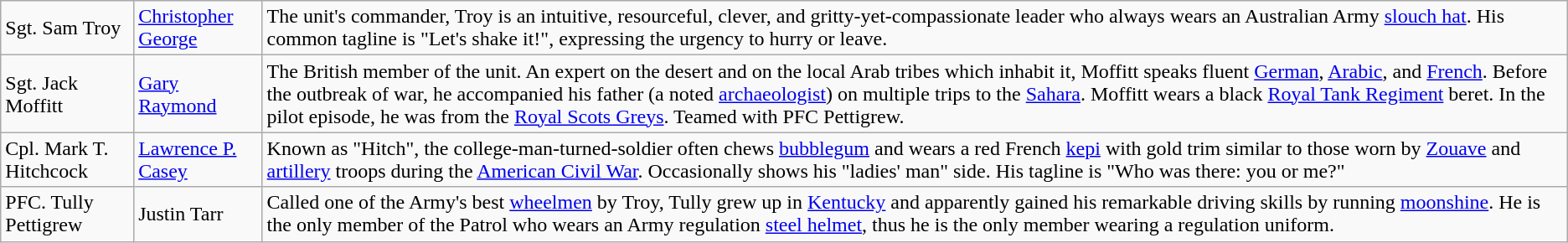<table class="wikitable">
<tr>
<td>Sgt. Sam Troy</td>
<td><a href='#'>Christopher George</a></td>
<td>The unit's commander, Troy is an intuitive, resourceful, clever, and gritty-yet-compassionate leader who always wears an Australian Army <a href='#'>slouch hat</a>. His common tagline is "Let's shake it!", expressing the urgency to hurry or leave.</td>
</tr>
<tr>
<td>Sgt. Jack Moffitt</td>
<td><a href='#'>Gary Raymond</a></td>
<td>The British member of the unit. An expert on the desert and on the local Arab tribes which inhabit it, Moffitt speaks fluent <a href='#'>German</a>, <a href='#'>Arabic</a>, and <a href='#'>French</a>. Before the outbreak of war, he accompanied his father (a noted <a href='#'>archaeologist</a>) on multiple trips to the <a href='#'>Sahara</a>. Moffitt wears a black <a href='#'>Royal Tank Regiment</a> beret. In the pilot episode, he was from the <a href='#'>Royal Scots Greys</a>. Teamed with PFC Pettigrew.</td>
</tr>
<tr>
<td>Cpl. Mark T. Hitchcock</td>
<td><a href='#'>Lawrence P. Casey</a></td>
<td>Known as "Hitch", the college-man-turned-soldier often chews <a href='#'>bubblegum</a> and wears a red French <a href='#'>kepi</a> with gold trim similar to those worn by <a href='#'>Zouave</a> and <a href='#'>artillery</a> troops during the <a href='#'>American Civil War</a>. Occasionally shows his "ladies' man" side. His tagline is "Who was there: you or me?"</td>
</tr>
<tr>
<td>PFC. Tully Pettigrew</td>
<td>Justin Tarr</td>
<td>Called one of the Army's best <a href='#'>wheelmen</a> by Troy, Tully grew up in <a href='#'>Kentucky</a> and apparently gained his remarkable driving skills by running <a href='#'>moonshine</a>. He is the only member of the Patrol who wears an Army regulation <a href='#'>steel helmet</a>, thus he is the only member wearing a regulation uniform.</td>
</tr>
</table>
